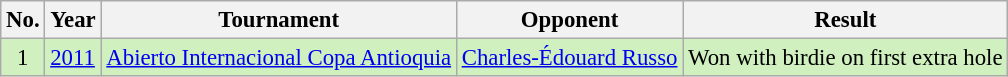<table class="wikitable" style="font-size:95%;">
<tr>
<th>No.</th>
<th>Year</th>
<th>Tournament</th>
<th>Opponent</th>
<th>Result</th>
</tr>
<tr style="background:#D0F0C0;">
<td align=center>1</td>
<td><a href='#'>2011</a></td>
<td><a href='#'>Abierto Internacional Copa Antioquia</a></td>
<td> <a href='#'>Charles-Édouard Russo</a></td>
<td>Won with birdie on first extra hole</td>
</tr>
</table>
